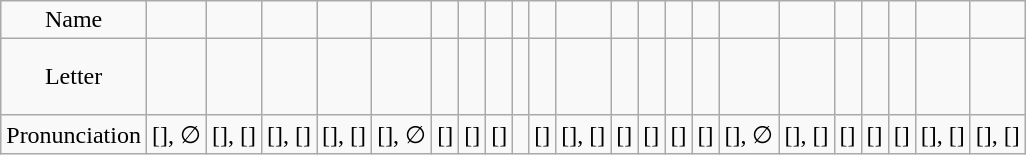<table class="wikitable"  style="text-align:center;" class="wikitable">
<tr>
<td>Name</td>
<td></td>
<td></td>
<td></td>
<td></td>
<td></td>
<td></td>
<td></td>
<td></td>
<td></td>
<td></td>
<td></td>
<td></td>
<td></td>
<td></td>
<td></td>
<td></td>
<td></td>
<td></td>
<td></td>
<td></td>
<td></td>
<td></td>
</tr>
<tr>
<td>Letter</td>
<td style="height:40px; font-size:150%; vertical-align:top;"></td>
<td style="height:40px; font-size:150%; vertical-align:top;"></td>
<td style="height:40px; font-size:150%; vertical-align:top;"></td>
<td style="height:40px; font-size:150%; vertical-align:top;"></td>
<td style="height:40px; font-size:150%; vertical-align:top;"></td>
<td style="height:40px; font-size:150%; vertical-align:top;"></td>
<td style="height:40px; font-size:150%; vertical-align:top;"></td>
<td style="height:40px; font-size:150%; vertical-align:top;"></td>
<td style="height:40px; font-size:150%; vertical-align:top;"></td>
<td style="height:40px; font-size:150%; vertical-align:top;"></td>
<td style="height:40px; font-size:150%; vertical-align:top;"></td>
<td style="height:40px; font-size:150%; vertical-align:top;"></td>
<td style="height:40px; font-size:150%; vertical-align:top;"></td>
<td style="height:40px; font-size:150%; vertical-align:top;"></td>
<td style="height:40px; font-size:150%; vertical-align:top;"></td>
<td style="height:40px; font-size:150%; vertical-align:top;"></td>
<td style="height:40px; font-size:150%; vertical-align:top;"></td>
<td style="height:40px; font-size:150%; vertical-align:top;"></td>
<td style="height:40px; font-size:150%; vertical-align:top;"></td>
<td style="height:40px; font-size:150%; vertical-align:top;"></td>
<td style="height:40px; font-size:150%; vertical-align:top;"></td>
<td style="height:40px; font-size:150%; vertical-align:top;"></td>
</tr>
<tr>
<td>Pronunciation</td>
<td>[], ∅</td>
<td>[], []</td>
<td>[], []</td>
<td>[], []</td>
<td>[], ∅</td>
<td>[]</td>
<td>[]</td>
<td>[]</td>
<td></td>
<td>[]</td>
<td>[], []</td>
<td>[]</td>
<td>[]</td>
<td>[]</td>
<td>[]</td>
<td>[], ∅</td>
<td>[], []</td>
<td>[]</td>
<td>[]</td>
<td>[]</td>
<td>[], []</td>
<td>[], []</td>
</tr>
</table>
